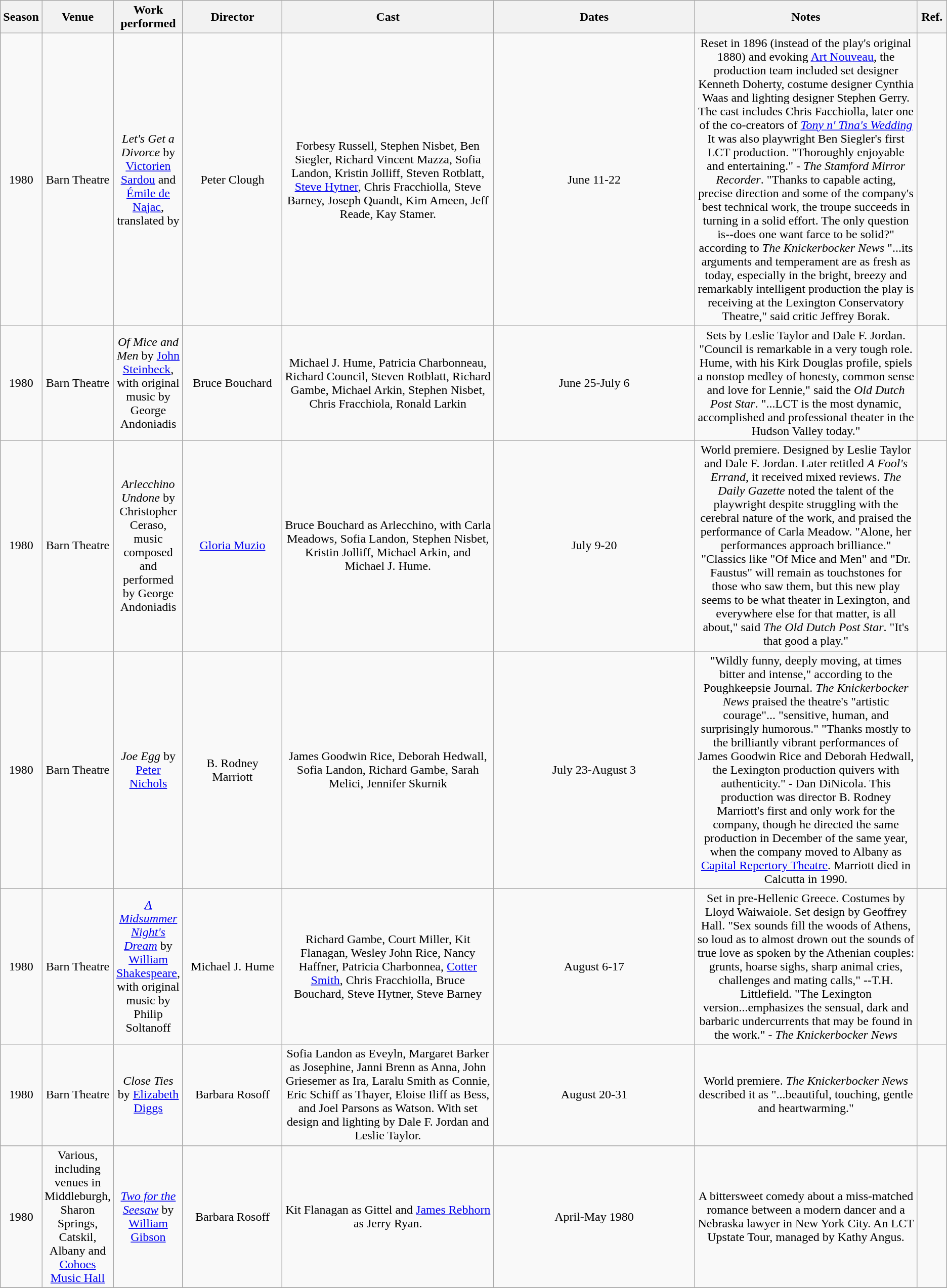<table class="wikitable mw-collapsible"class="wikitable mw-collapsible" style="text-align:center;">
<tr>
<th width="44">Season</th>
<th width="44">Venue</th>
<th width="44">Work performed</th>
<th width="154">Director</th>
<th width="363" class="unsortable">Cast</th>
<th width="363" class="unsortable">Dates</th>
<th width="363" class="unsortable">Notes</th>
<th width="33" class="unsortable">Ref.</th>
</tr>
<tr>
<td rowspan="1">1980</td>
<td>Barn Theatre</td>
<td><em>Let's Get a Divorce</em> by <a href='#'>Victorien Sardou</a> and <a href='#'>Émile de Najac</a>, translated by</td>
<td>Peter Clough</td>
<td>Forbesy Russell, Stephen Nisbet, Ben Siegler, Richard Vincent Mazza, Sofia Landon, Kristin Jolliff, Steven Rotblatt, <a href='#'>Steve Hytner</a>, Chris Fracchiolla, Steve Barney, Joseph Quandt, Kim Ameen, Jeff Reade, Kay Stamer.</td>
<td>June 11-22</td>
<td>Reset in 1896 (instead of the play's original 1880) and evoking <a href='#'>Art Nouveau</a>, the production team included set designer Kenneth Doherty, costume designer Cynthia Waas and lighting designer Stephen Gerry. The cast includes Chris Facchiolla, later one of the co-creators of <em><a href='#'>Tony n' Tina's Wedding</a></em> It was also playwright Ben Siegler's first LCT production. "Thoroughly enjoyable and entertaining." - <em>The Stamford Mirror Recorder</em>. "Thanks to capable acting, precise direction and some of the company's best technical work, the troupe succeeds in turning in a solid effort. The only question is--does one want farce to be solid?" according to <em>The Knickerbocker News</em> "...its arguments and temperament are as fresh as today, especially in the bright, breezy and remarkably intelligent production the play is receiving at the Lexington Conservatory Theatre," said critic Jeffrey Borak.</td>
<td></td>
</tr>
<tr>
<td rowspan="1">1980</td>
<td>Barn Theatre</td>
<td><em>Of Mice and Men</em> by <a href='#'>John Steinbeck</a>, with original music by George Andoniadis</td>
<td>Bruce Bouchard</td>
<td>Michael J. Hume, Patricia Charbonneau, Richard Council, Steven Rotblatt, Richard Gambe, Michael Arkin, Stephen Nisbet, Chris Fracchiola, Ronald Larkin</td>
<td>June 25-July 6</td>
<td>Sets by Leslie Taylor and Dale F. Jordan. "Council is remarkable in a very tough role. Hume, with his Kirk Douglas profile, spiels a nonstop medley of honesty, common sense and love for Lennie," said the <em>Old Dutch Post Star</em>. "...LCT is the most dynamic, accomplished and professional theater in the Hudson Valley today."</td>
<td></td>
</tr>
<tr>
<td rowspan="1">1980</td>
<td>Barn Theatre</td>
<td><em>Arlecchino Undone</em> by Christopher Ceraso, music composed and performed by George Andoniadis</td>
<td><a href='#'>Gloria Muzio</a></td>
<td>Bruce Bouchard as Arlecchino, with Carla Meadows, Sofia Landon, Stephen Nisbet, Kristin Jolliff, Michael Arkin, and Michael J. Hume.</td>
<td>July 9-20</td>
<td>World premiere. Designed by Leslie Taylor and Dale F. Jordan. Later retitled <em>A Fool's Errand</em>, it received mixed reviews. <em>The Daily Gazette</em> noted the talent of the playwright despite struggling with the cerebral nature of the work, and praised the performance of Carla Meadow. "Alone, her performances approach brilliance." "Classics like "Of Mice and Men" and "Dr. Faustus" will remain as touchstones for those who saw them, but this new play seems to be what theater in Lexington, and everywhere else for that matter, is all about," said <em>The Old Dutch Post Star</em>. "It's that good a play."</td>
<td> </td>
</tr>
<tr>
<td rowspan="1">1980</td>
<td>Barn Theatre</td>
<td><em>Joe Egg</em> by <a href='#'>Peter Nichols</a></td>
<td>B. Rodney Marriott</td>
<td>James Goodwin Rice, Deborah Hedwall, Sofia Landon, Richard Gambe, Sarah Melici, Jennifer Skurnik</td>
<td>July 23-August 3</td>
<td>"Wildly funny, deeply moving, at times bitter and intense," according to the Poughkeepsie Journal. <em>The Knickerbocker News</em> praised the theatre's "artistic courage"... "sensitive, human, and surprisingly humorous." "Thanks mostly to the brilliantly vibrant performances of James Goodwin Rice and Deborah Hedwall, the Lexington production quivers with authenticity." - Dan DiNicola. This production was director B. Rodney Marriott's first and only work for the company, though he directed the same production in December of the same year, when the company moved to Albany as <a href='#'>Capital Repertory Theatre</a>.  Marriott died in Calcutta in 1990.</td>
<td></td>
</tr>
<tr>
<td rowspan="1">1980</td>
<td>Barn Theatre</td>
<td><em><a href='#'>A Midsummer Night's Dream</a></em> by <a href='#'>William Shakespeare</a>, with original music by Philip Soltanoff</td>
<td>Michael J. Hume</td>
<td>Richard Gambe, Court Miller, Kit Flanagan, Wesley John Rice, Nancy Haffner, Patricia Charbonnea, <a href='#'>Cotter Smith</a>, Chris Fracchiolla, Bruce Bouchard, Steve Hytner, Steve Barney</td>
<td>August 6-17</td>
<td>Set in pre-Hellenic Greece. Costumes by Lloyd Waiwaiole. Set design by Geoffrey Hall. "Sex sounds fill the woods of Athens, so loud as to almost drown out the sounds of true love as spoken by the Athenian couples: grunts, hoarse sighs, sharp animal cries, challenges and mating calls," --T.H. Littlefield. "The Lexington version...emphasizes the sensual, dark and barbaric undercurrents that may be found in the work." - <em>The Knickerbocker News</em></td>
<td></td>
</tr>
<tr>
<td rowspan="1">1980</td>
<td>Barn Theatre</td>
<td><em>Close Ties</em> by <a href='#'>Elizabeth Diggs</a></td>
<td>Barbara Rosoff</td>
<td>Sofia Landon as Eveyln, Margaret Barker as Josephine, Janni Brenn as Anna, John Griesemer as Ira, Laralu Smith as Connie, Eric Schiff as Thayer, Eloise Iliff as Bess, and Joel Parsons as Watson. With set design and lighting by Dale F. Jordan and Leslie Taylor.</td>
<td>August 20-31</td>
<td>World premiere. <em>The Knickerbocker News</em> described it as "...beautiful, touching, gentle and heartwarming."</td>
<td></td>
</tr>
<tr>
<td rowspan="1">1980</td>
<td>Various, including venues in Middleburgh, Sharon Springs, Catskil, Albany and <a href='#'>Cohoes Music Hall</a></td>
<td><em><a href='#'>Two for the Seesaw</a></em> by <a href='#'>William Gibson</a></td>
<td>Barbara Rosoff</td>
<td>Kit Flanagan as Gittel and <a href='#'>James Rebhorn</a> as Jerry Ryan.</td>
<td>April-May 1980</td>
<td>A bittersweet comedy about a miss-matched romance between a modern dancer and a Nebraska lawyer in New York City. An LCT Upstate Tour, managed by Kathy Angus.</td>
<td></td>
</tr>
<tr>
</tr>
</table>
